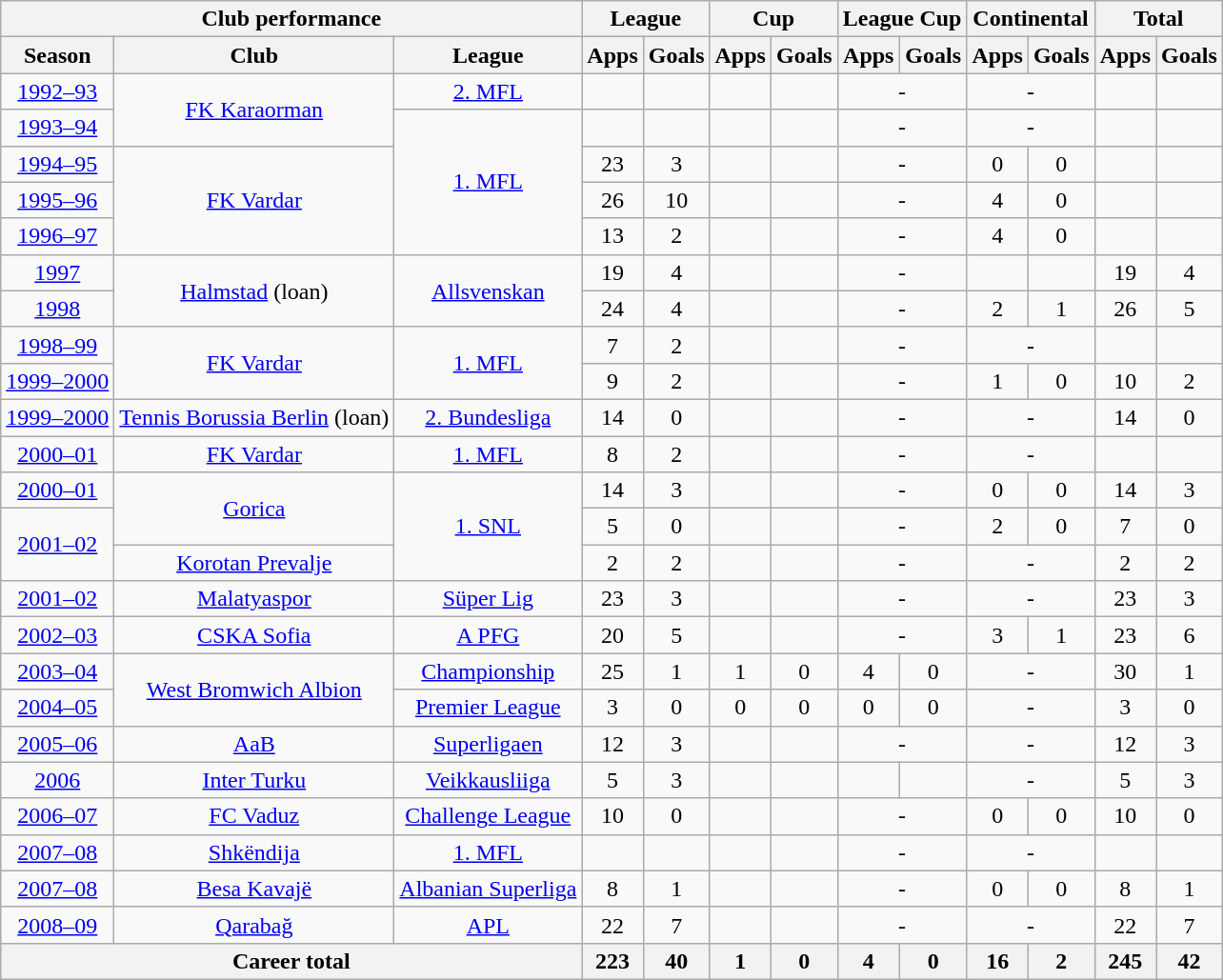<table class="wikitable" style="text-align:center">
<tr>
<th colspan=3>Club performance</th>
<th colspan=2>League</th>
<th colspan=2>Cup</th>
<th colspan=2>League Cup</th>
<th colspan=2>Continental</th>
<th colspan=2>Total</th>
</tr>
<tr>
<th>Season</th>
<th>Club</th>
<th>League</th>
<th>Apps</th>
<th>Goals</th>
<th>Apps</th>
<th>Goals</th>
<th>Apps</th>
<th>Goals</th>
<th>Apps</th>
<th>Goals</th>
<th>Apps</th>
<th>Goals</th>
</tr>
<tr>
<td><a href='#'>1992–93</a></td>
<td rowspan="2"><a href='#'>FK Karaorman</a></td>
<td><a href='#'>2. MFL</a></td>
<td></td>
<td></td>
<td></td>
<td></td>
<td colspan="2">-</td>
<td colspan="2">-</td>
<td></td>
<td></td>
</tr>
<tr>
<td><a href='#'>1993–94</a></td>
<td rowspan="4"><a href='#'>1. MFL</a></td>
<td></td>
<td></td>
<td></td>
<td></td>
<td colspan="2">-</td>
<td colspan="2">-</td>
<td></td>
<td></td>
</tr>
<tr>
<td><a href='#'>1994–95</a></td>
<td rowspan="3"><a href='#'>FK Vardar</a></td>
<td>23</td>
<td>3</td>
<td></td>
<td></td>
<td colspan="2">-</td>
<td>0</td>
<td>0</td>
<td></td>
<td></td>
</tr>
<tr>
<td><a href='#'>1995–96</a></td>
<td>26</td>
<td>10</td>
<td></td>
<td></td>
<td colspan="2">-</td>
<td>4</td>
<td>0</td>
<td></td>
<td></td>
</tr>
<tr>
<td><a href='#'>1996–97</a></td>
<td>13</td>
<td>2</td>
<td></td>
<td></td>
<td colspan="2">-</td>
<td>4</td>
<td>0</td>
<td></td>
<td></td>
</tr>
<tr>
<td><a href='#'>1997</a></td>
<td rowspan="2"><a href='#'>Halmstad</a> (loan)</td>
<td rowspan="2"><a href='#'>Allsvenskan</a></td>
<td>19</td>
<td>4</td>
<td></td>
<td></td>
<td colspan="2">-</td>
<td></td>
<td></td>
<td>19</td>
<td>4</td>
</tr>
<tr>
<td><a href='#'>1998</a></td>
<td>24</td>
<td>4</td>
<td></td>
<td></td>
<td colspan="2">-</td>
<td>2</td>
<td>1</td>
<td>26</td>
<td>5</td>
</tr>
<tr>
<td><a href='#'>1998–99</a></td>
<td rowspan="2"><a href='#'>FK Vardar</a></td>
<td rowspan="2"><a href='#'>1. MFL</a></td>
<td>7</td>
<td>2</td>
<td></td>
<td></td>
<td colspan="2">-</td>
<td colspan="2">-</td>
<td></td>
<td></td>
</tr>
<tr>
<td><a href='#'>1999–2000</a></td>
<td>9</td>
<td>2</td>
<td></td>
<td></td>
<td colspan="2">-</td>
<td>1</td>
<td>0</td>
<td>10</td>
<td>2</td>
</tr>
<tr>
<td><a href='#'>1999–2000</a></td>
<td><a href='#'>Tennis Borussia Berlin</a> (loan)</td>
<td><a href='#'>2. Bundesliga</a></td>
<td>14</td>
<td>0</td>
<td></td>
<td></td>
<td colspan="2">-</td>
<td colspan="2">-</td>
<td>14</td>
<td>0</td>
</tr>
<tr>
<td><a href='#'>2000–01</a></td>
<td><a href='#'>FK Vardar</a></td>
<td><a href='#'>1. MFL</a></td>
<td>8</td>
<td>2</td>
<td></td>
<td></td>
<td colspan="2">-</td>
<td colspan="2">-</td>
<td></td>
<td></td>
</tr>
<tr>
<td><a href='#'>2000–01</a></td>
<td rowspan="2"><a href='#'>Gorica</a></td>
<td rowspan="3"><a href='#'>1. SNL</a></td>
<td>14</td>
<td>3</td>
<td></td>
<td></td>
<td colspan="2">-</td>
<td>0</td>
<td>0</td>
<td>14</td>
<td>3</td>
</tr>
<tr>
<td rowspan="2"><a href='#'>2001–02</a></td>
<td>5</td>
<td>0</td>
<td></td>
<td></td>
<td colspan="2">-</td>
<td>2</td>
<td>0</td>
<td>7</td>
<td>0</td>
</tr>
<tr>
<td><a href='#'>Korotan Prevalje</a></td>
<td>2</td>
<td>2</td>
<td></td>
<td></td>
<td colspan="2">-</td>
<td colspan="2">-</td>
<td>2</td>
<td>2</td>
</tr>
<tr>
<td><a href='#'>2001–02</a></td>
<td><a href='#'>Malatyaspor</a></td>
<td><a href='#'>Süper Lig</a></td>
<td>23</td>
<td>3</td>
<td></td>
<td></td>
<td colspan="2">-</td>
<td colspan="2">-</td>
<td>23</td>
<td>3</td>
</tr>
<tr>
<td><a href='#'>2002–03</a></td>
<td><a href='#'>CSKA Sofia</a></td>
<td><a href='#'>A PFG</a></td>
<td>20</td>
<td>5</td>
<td></td>
<td></td>
<td colspan="2">-</td>
<td>3</td>
<td>1</td>
<td>23</td>
<td>6</td>
</tr>
<tr>
<td><a href='#'>2003–04</a></td>
<td rowspan="2"><a href='#'>West Bromwich Albion</a></td>
<td><a href='#'>Championship</a></td>
<td>25</td>
<td>1</td>
<td>1</td>
<td>0</td>
<td>4</td>
<td>0</td>
<td colspan="2">-</td>
<td>30</td>
<td>1</td>
</tr>
<tr>
<td><a href='#'>2004–05</a></td>
<td><a href='#'>Premier League</a></td>
<td>3</td>
<td>0</td>
<td>0</td>
<td>0</td>
<td>0</td>
<td>0</td>
<td colspan="2">-</td>
<td>3</td>
<td>0</td>
</tr>
<tr>
<td><a href='#'>2005–06</a></td>
<td><a href='#'>AaB</a></td>
<td><a href='#'>Superligaen</a></td>
<td>12</td>
<td>3</td>
<td></td>
<td></td>
<td colspan="2">-</td>
<td colspan="2">-</td>
<td>12</td>
<td>3</td>
</tr>
<tr>
<td><a href='#'>2006</a></td>
<td><a href='#'>Inter Turku</a></td>
<td><a href='#'>Veikkausliiga</a></td>
<td>5</td>
<td>3</td>
<td></td>
<td></td>
<td></td>
<td></td>
<td colspan="2">-</td>
<td>5</td>
<td>3</td>
</tr>
<tr>
<td><a href='#'>2006–07</a></td>
<td><a href='#'>FC Vaduz</a></td>
<td><a href='#'>Challenge League</a></td>
<td>10</td>
<td>0</td>
<td></td>
<td></td>
<td colspan="2">-</td>
<td>0</td>
<td>0</td>
<td>10</td>
<td>0</td>
</tr>
<tr>
<td><a href='#'>2007–08</a></td>
<td><a href='#'>Shkëndija</a></td>
<td><a href='#'>1. MFL</a></td>
<td></td>
<td></td>
<td></td>
<td></td>
<td colspan="2">-</td>
<td colspan="2">-</td>
<td></td>
<td></td>
</tr>
<tr>
<td><a href='#'>2007–08</a></td>
<td><a href='#'>Besa Kavajë</a></td>
<td><a href='#'>Albanian Superliga</a></td>
<td>8</td>
<td>1</td>
<td></td>
<td></td>
<td colspan="2">-</td>
<td>0</td>
<td>0</td>
<td>8</td>
<td>1</td>
</tr>
<tr>
<td><a href='#'>2008–09</a></td>
<td><a href='#'>Qarabağ</a></td>
<td><a href='#'>APL</a></td>
<td>22</td>
<td>7</td>
<td></td>
<td></td>
<td colspan="2">-</td>
<td colspan="2">-</td>
<td>22</td>
<td>7</td>
</tr>
<tr>
<th colspan=3>Career total</th>
<th>223</th>
<th>40</th>
<th>1</th>
<th>0</th>
<th>4</th>
<th>0</th>
<th>16</th>
<th>2</th>
<th>245</th>
<th>42</th>
</tr>
</table>
